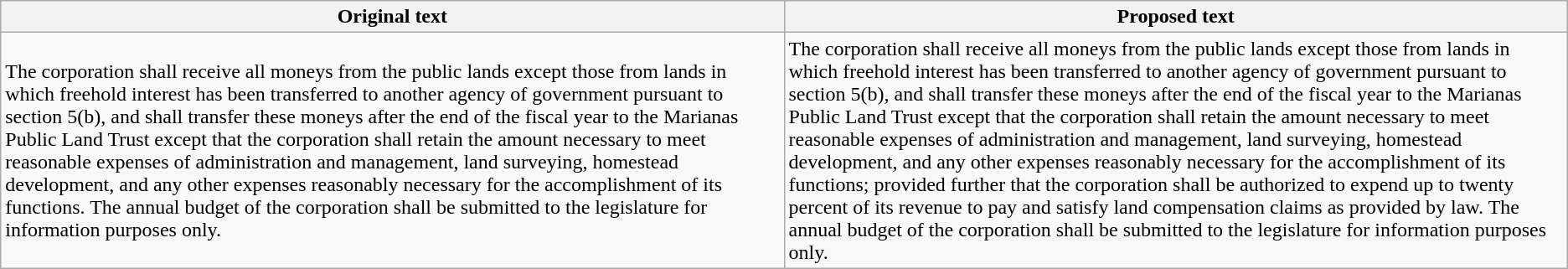<table class=wikitable>
<tr>
<th width=50%>Original text</th>
<th width=50%>Proposed text</th>
</tr>
<tr>
<td>The corporation shall receive all moneys from the public lands except those from lands in which freehold interest has been transferred to another agency of government pursuant to section 5(b), and shall transfer these moneys after the end of the fiscal year to the Marianas Public Land Trust except that the corporation shall retain the amount necessary to meet reasonable expenses of administration and management, land surveying, homestead development, and any other expenses reasonably necessary for the accomplishment of its functions. The annual budget of the corporation shall be submitted to the legislature for information purposes only.</td>
<td>The corporation shall receive all moneys from the public lands except those from lands in which freehold interest has been transferred to another agency of government pursuant to section 5(b), and shall transfer these moneys after the end of the fiscal year to the Marianas Public Land Trust except that the corporation shall retain the amount necessary to meet reasonable expenses of administration and management, land surveying, homestead development, and any other expenses reasonably necessary for the accomplishment of its functions<span>; provided further that the corporation shall be authorized to expend up to twenty percent of its revenue to pay and satisfy land compensation claims as provided by law</span>. The annual budget of the corporation shall be submitted to the legislature for information purposes only.</td>
</tr>
</table>
